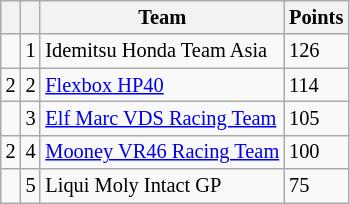<table class="wikitable" style="font-size: 85%;">
<tr>
<th></th>
<th></th>
<th>Team</th>
<th>Points</th>
</tr>
<tr>
<td></td>
<td align=center>1</td>
<td> Idemitsu Honda Team Asia</td>
<td align=left>126</td>
</tr>
<tr>
<td> 2</td>
<td align=center>2</td>
<td> <a href='#'>Flexbox HP40</a></td>
<td align=left>114</td>
</tr>
<tr>
<td></td>
<td align=center>3</td>
<td> <a href='#'>Elf Marc VDS Racing Team</a></td>
<td align=left>105</td>
</tr>
<tr>
<td> 2</td>
<td align=center>4</td>
<td> <a href='#'>Mooney VR46 Racing Team</a></td>
<td align=left>100</td>
</tr>
<tr>
<td></td>
<td align=center>5</td>
<td> Liqui Moly Intact GP</td>
<td align=left>75</td>
</tr>
</table>
